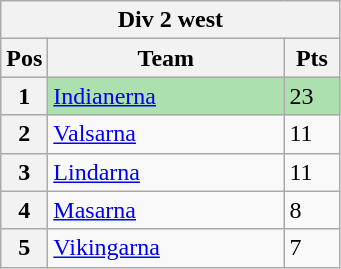<table class="wikitable">
<tr>
<th colspan="3">Div 2 west</th>
</tr>
<tr>
<th width=20>Pos</th>
<th width=150>Team</th>
<th width=30>Pts</th>
</tr>
<tr style="background:#ACE1AF;">
<th>1</th>
<td><a href='#'>Indianerna</a></td>
<td>23</td>
</tr>
<tr>
<th>2</th>
<td><a href='#'>Valsarna</a></td>
<td>11</td>
</tr>
<tr>
<th>3</th>
<td><a href='#'>Lindarna</a></td>
<td>11</td>
</tr>
<tr>
<th>4</th>
<td><a href='#'>Masarna</a></td>
<td>8</td>
</tr>
<tr>
<th>5</th>
<td><a href='#'>Vikingarna</a></td>
<td>7</td>
</tr>
</table>
